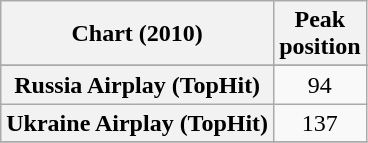<table class="wikitable sortable plainrowheaders" style="text-align:center">
<tr>
<th scope="col">Chart (2010)</th>
<th scope="col">Peak<br>position</th>
</tr>
<tr>
</tr>
<tr>
<th scope="row">Russia Airplay (TopHit)</th>
<td>94</td>
</tr>
<tr>
<th scope="row">Ukraine Airplay (TopHit)</th>
<td>137</td>
</tr>
<tr>
</tr>
</table>
